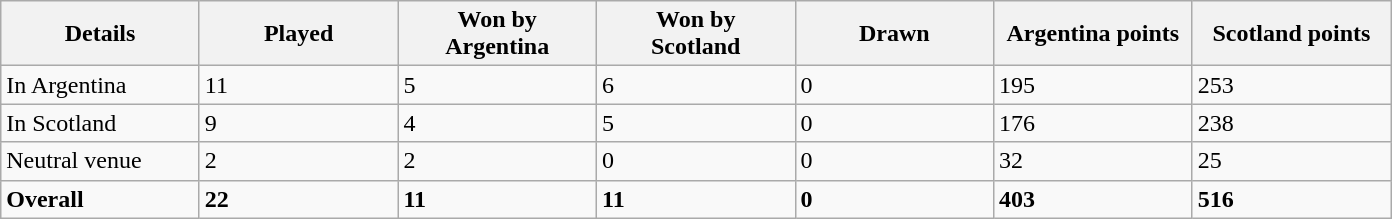<table class="wikitable sortable">
<tr>
<th width="125">Details</th>
<th width="125">Played</th>
<th width="125">Won by<br>Argentina</th>
<th width="125">Won by<br>Scotland</th>
<th width="125">Drawn</th>
<th width="125">Argentina points</th>
<th width="125">Scotland points</th>
</tr>
<tr>
<td>In Argentina</td>
<td>11</td>
<td>5</td>
<td>6</td>
<td>0</td>
<td>195</td>
<td>253</td>
</tr>
<tr>
<td>In Scotland</td>
<td>9</td>
<td>4</td>
<td>5</td>
<td>0</td>
<td>176</td>
<td>238</td>
</tr>
<tr>
<td>Neutral venue</td>
<td>2</td>
<td>2</td>
<td>0</td>
<td>0</td>
<td>32</td>
<td>25</td>
</tr>
<tr class="sortbottom">
<td><strong>Overall</strong></td>
<td><strong>22</strong></td>
<td><strong>11</strong></td>
<td><strong>11</strong></td>
<td><strong>0</strong></td>
<td><strong>403</strong></td>
<td><strong>516</strong></td>
</tr>
</table>
